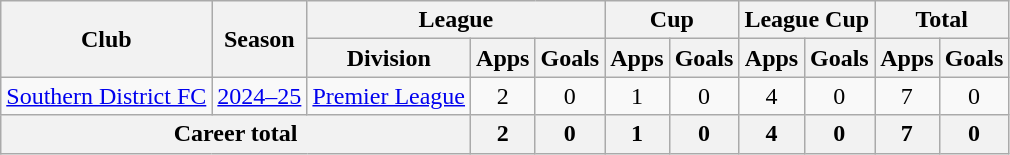<table class="wikitable" style="text-align: center">
<tr>
<th rowspan="2">Club</th>
<th rowspan="2">Season</th>
<th colspan="3">League</th>
<th colspan="2">Cup</th>
<th colspan="2">League Cup</th>
<th colspan="2">Total</th>
</tr>
<tr>
<th>Division</th>
<th>Apps</th>
<th>Goals</th>
<th>Apps</th>
<th>Goals</th>
<th>Apps</th>
<th>Goals</th>
<th>Apps</th>
<th>Goals</th>
</tr>
<tr>
<td><a href='#'>Southern District FC</a></td>
<td><a href='#'>2024–25</a></td>
<td><a href='#'>Premier League</a></td>
<td>2</td>
<td>0</td>
<td>1</td>
<td>0</td>
<td>4</td>
<td>0</td>
<td>7</td>
<td>0</td>
</tr>
<tr>
<th colspan="3">Career total</th>
<th>2</th>
<th>0</th>
<th>1</th>
<th>0</th>
<th>4</th>
<th>0</th>
<th>7</th>
<th>0</th>
</tr>
</table>
